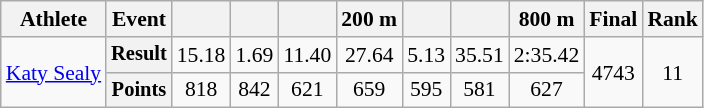<table class="wikitable" style="font-size:90%;">
<tr>
<th>Athlete</th>
<th>Event</th>
<th></th>
<th></th>
<th></th>
<th>200 m</th>
<th></th>
<th></th>
<th>800 m</th>
<th>Final</th>
<th>Rank</th>
</tr>
<tr align=center>
<td align=left rowspan=2><a href='#'>Katy Sealy</a></td>
<th style="font-size:95%">Result</th>
<td>15.18</td>
<td>1.69</td>
<td>11.40</td>
<td>27.64</td>
<td>5.13</td>
<td>35.51</td>
<td>2:35.42</td>
<td rowspan=2>4743</td>
<td rowspan=2>11</td>
</tr>
<tr align=center>
<th style="font-size:95%">Points</th>
<td>818</td>
<td>842</td>
<td>621</td>
<td>659</td>
<td>595</td>
<td>581</td>
<td>627</td>
</tr>
</table>
